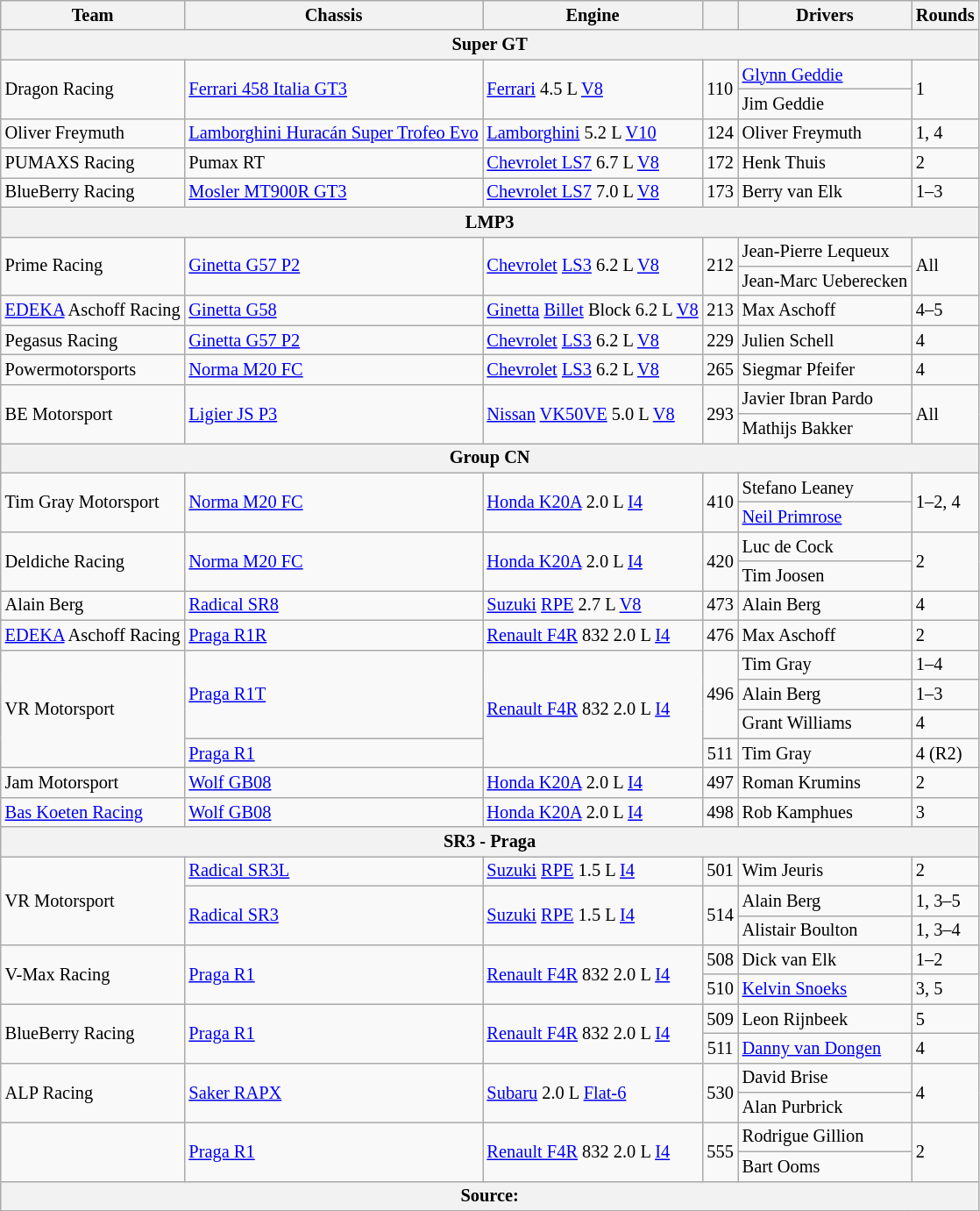<table class="wikitable" style="font-size: 85%;">
<tr>
<th>Team</th>
<th>Chassis</th>
<th>Engine</th>
<th></th>
<th>Drivers</th>
<th>Rounds</th>
</tr>
<tr>
<th colspan=6>Super GT</th>
</tr>
<tr>
<td rowspan=2> Dragon Racing</td>
<td rowspan=2><a href='#'>Ferrari 458 Italia GT3</a></td>
<td rowspan=2><a href='#'>Ferrari</a> 4.5 L <a href='#'>V8</a></td>
<td rowspan=2>110</td>
<td> <a href='#'>Glynn Geddie</a></td>
<td rowspan=2>1</td>
</tr>
<tr>
<td> Jim Geddie</td>
</tr>
<tr>
<td> Oliver Freymuth</td>
<td><a href='#'>Lamborghini Huracán Super Trofeo Evo</a></td>
<td><a href='#'>Lamborghini</a> 5.2 L <a href='#'>V10</a></td>
<td align=center>124</td>
<td> Oliver Freymuth</td>
<td>1, 4</td>
</tr>
<tr>
<td> PUMAXS Racing</td>
<td>Pumax RT</td>
<td><a href='#'>Chevrolet LS7</a> 6.7 L <a href='#'>V8</a></td>
<td>172</td>
<td> Henk Thuis</td>
<td>2</td>
</tr>
<tr>
<td> BlueBerry Racing</td>
<td><a href='#'>Mosler MT900R GT3</a></td>
<td><a href='#'>Chevrolet LS7</a> 7.0 L <a href='#'>V8</a></td>
<td align=center>173</td>
<td> Berry van Elk</td>
<td>1–3</td>
</tr>
<tr>
<th colspan=6>LMP3</th>
</tr>
<tr>
<td rowspan=2> Prime Racing</td>
<td rowspan=2><a href='#'>Ginetta G57 P2</a></td>
<td rowspan=2><a href='#'>Chevrolet</a> <a href='#'>LS3</a> 6.2 L <a href='#'>V8</a></td>
<td rowspan=2 align=center>212</td>
<td> Jean-Pierre Lequeux</td>
<td rowspan=2>All</td>
</tr>
<tr>
<td> Jean-Marc Ueberecken</td>
</tr>
<tr>
<td> <a href='#'>EDEKA</a> Aschoff Racing</td>
<td><a href='#'>Ginetta G58</a></td>
<td><a href='#'>Ginetta</a> <a href='#'>Billet</a> Block 6.2 L <a href='#'>V8</a></td>
<td align=center>213</td>
<td> Max Aschoff</td>
<td>4–5</td>
</tr>
<tr>
<td> Pegasus Racing</td>
<td><a href='#'>Ginetta G57 P2</a></td>
<td><a href='#'>Chevrolet</a> <a href='#'>LS3</a> 6.2 L <a href='#'>V8</a></td>
<td align=center>229</td>
<td> Julien Schell</td>
<td>4</td>
</tr>
<tr>
<td> Powermotorsports</td>
<td><a href='#'>Norma M20 FC</a></td>
<td><a href='#'>Chevrolet</a> <a href='#'>LS3</a> 6.2 L <a href='#'>V8</a></td>
<td>265</td>
<td> Siegmar Pfeifer</td>
<td>4</td>
</tr>
<tr>
<td rowspan=2> BE Motorsport</td>
<td rowspan=2><a href='#'>Ligier JS P3</a></td>
<td rowspan=2><a href='#'>Nissan</a> <a href='#'>VK50VE</a> 5.0 L <a href='#'>V8</a></td>
<td rowspan=2 align=center>293</td>
<td> Javier Ibran Pardo</td>
<td rowspan=2>All</td>
</tr>
<tr>
<td> Mathijs Bakker</td>
</tr>
<tr>
<th colspan=6>Group CN</th>
</tr>
<tr>
<td rowspan=2> Tim Gray Motorsport</td>
<td rowspan=2><a href='#'>Norma M20 FC</a></td>
<td rowspan=2><a href='#'>Honda K20A</a> 2.0 L <a href='#'>I4</a></td>
<td rowspan=2 align=center>410</td>
<td> Stefano Leaney</td>
<td rowspan=2>1–2, 4</td>
</tr>
<tr>
<td> <a href='#'>Neil Primrose</a></td>
</tr>
<tr>
<td rowspan=2> Deldiche Racing</td>
<td rowspan=2><a href='#'>Norma M20 FC</a></td>
<td rowspan=2><a href='#'>Honda K20A</a> 2.0 L <a href='#'>I4</a></td>
<td rowspan=2 align=center>420</td>
<td> Luc de Cock</td>
<td rowspan=2>2</td>
</tr>
<tr>
<td> Tim Joosen</td>
</tr>
<tr>
<td> Alain Berg</td>
<td><a href='#'>Radical SR8</a></td>
<td><a href='#'>Suzuki</a> <a href='#'>RPE</a> 2.7 L <a href='#'>V8</a></td>
<td align=center>473</td>
<td> Alain Berg</td>
<td>4</td>
</tr>
<tr>
<td> <a href='#'>EDEKA</a> Aschoff Racing</td>
<td><a href='#'>Praga R1R</a></td>
<td><a href='#'>Renault F4R</a> 832 2.0 L <a href='#'>I4</a></td>
<td align=center>476</td>
<td> Max Aschoff</td>
<td>2</td>
</tr>
<tr>
<td rowspan=4> VR Motorsport</td>
<td rowspan=3><a href='#'>Praga R1T</a></td>
<td rowspan=4><a href='#'>Renault F4R</a> 832 2.0 L <a href='#'>I4</a></td>
<td rowspan=3 align=center>496</td>
<td> Tim Gray</td>
<td>1–4</td>
</tr>
<tr>
<td> Alain Berg</td>
<td>1–3</td>
</tr>
<tr>
<td> Grant Williams</td>
<td>4</td>
</tr>
<tr>
<td><a href='#'>Praga R1</a></td>
<td align=center>511</td>
<td> Tim Gray</td>
<td>4 (R2)</td>
</tr>
<tr>
<td> Jam Motorsport</td>
<td><a href='#'>Wolf GB08</a></td>
<td><a href='#'>Honda K20A</a> 2.0 L <a href='#'>I4</a></td>
<td align=center>497</td>
<td> Roman Krumins</td>
<td>2</td>
</tr>
<tr>
<td> <a href='#'>Bas Koeten Racing</a></td>
<td><a href='#'>Wolf GB08</a></td>
<td><a href='#'>Honda K20A</a> 2.0 L <a href='#'>I4</a></td>
<td align=center>498</td>
<td> Rob Kamphues</td>
<td>3</td>
</tr>
<tr>
<th colspan=6>SR3 - Praga</th>
</tr>
<tr>
<td rowspan=3> VR Motorsport</td>
<td><a href='#'>Radical SR3L</a></td>
<td><a href='#'>Suzuki</a> <a href='#'>RPE</a> 1.5 L <a href='#'>I4</a></td>
<td align=center>501</td>
<td> Wim Jeuris</td>
<td>2</td>
</tr>
<tr>
<td rowspan=2><a href='#'>Radical SR3</a></td>
<td rowspan=2><a href='#'>Suzuki</a> <a href='#'>RPE</a> 1.5 L <a href='#'>I4</a></td>
<td rowspan=2 align=center>514</td>
<td> Alain Berg</td>
<td>1, 3–5</td>
</tr>
<tr>
<td> Alistair Boulton</td>
<td>1, 3–4</td>
</tr>
<tr>
<td rowspan=2> V-Max Racing</td>
<td rowspan=2><a href='#'>Praga R1</a></td>
<td rowspan=2><a href='#'>Renault F4R</a> 832 2.0 L <a href='#'>I4</a></td>
<td align=center>508</td>
<td> Dick van Elk</td>
<td>1–2</td>
</tr>
<tr>
<td align=center>510</td>
<td> <a href='#'>Kelvin Snoeks</a></td>
<td>3, 5</td>
</tr>
<tr>
<td rowspan=2> BlueBerry Racing</td>
<td rowspan=2><a href='#'>Praga R1</a></td>
<td rowspan=2><a href='#'>Renault F4R</a> 832 2.0 L <a href='#'>I4</a></td>
<td align=center>509</td>
<td> Leon Rijnbeek</td>
<td>5</td>
</tr>
<tr>
<td align=center>511</td>
<td> <a href='#'>Danny van Dongen</a></td>
<td>4</td>
</tr>
<tr>
<td rowspan=2> ALP Racing</td>
<td rowspan=2><a href='#'>Saker RAPX</a></td>
<td rowspan=2><a href='#'>Subaru</a> 2.0 L <a href='#'>Flat-6</a></td>
<td rowspan=2 align=center>530</td>
<td> David Brise</td>
<td rowspan=2>4</td>
</tr>
<tr>
<td> Alan Purbrick</td>
</tr>
<tr>
<td rowspan=2></td>
<td rowspan=2><a href='#'>Praga R1</a></td>
<td rowspan=2><a href='#'>Renault F4R</a> 832 2.0 L <a href='#'>I4</a></td>
<td rowspan=2 align=center>555</td>
<td> Rodrigue Gillion</td>
<td rowspan=2>2</td>
</tr>
<tr>
<td> Bart Ooms</td>
</tr>
<tr>
<th colspan=6>Source:</th>
</tr>
</table>
